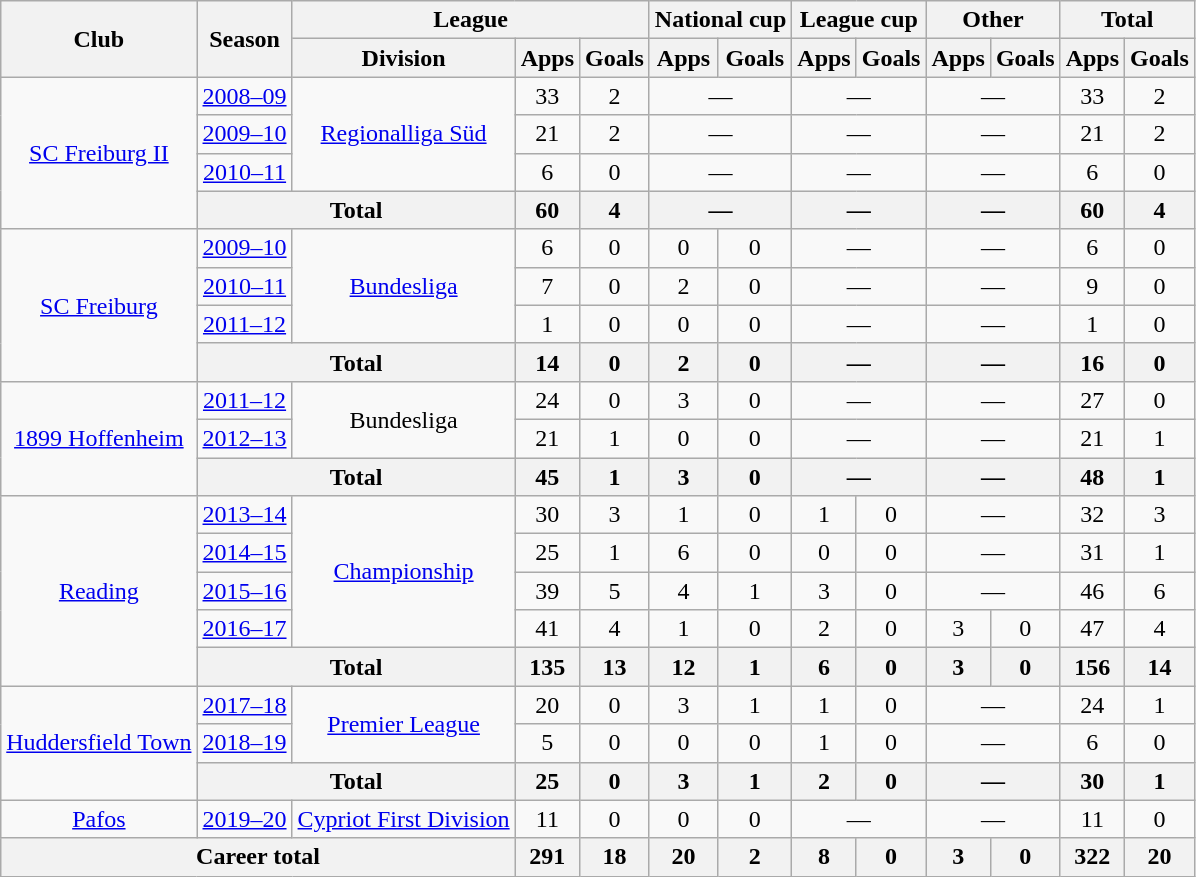<table class="wikitable" style="text-align:center">
<tr>
<th rowspan="2">Club</th>
<th rowspan="2">Season</th>
<th colspan="3">League</th>
<th colspan="2">National cup</th>
<th colspan="2">League cup</th>
<th colspan="2">Other</th>
<th colspan="2">Total</th>
</tr>
<tr>
<th>Division</th>
<th>Apps</th>
<th>Goals</th>
<th>Apps</th>
<th>Goals</th>
<th>Apps</th>
<th>Goals</th>
<th>Apps</th>
<th>Goals</th>
<th>Apps</th>
<th>Goals</th>
</tr>
<tr>
<td rowspan="4"><a href='#'>SC Freiburg II</a></td>
<td><a href='#'>2008–09</a></td>
<td rowspan="3"><a href='#'>Regionalliga Süd</a></td>
<td>33</td>
<td>2</td>
<td colspan="2">—</td>
<td colspan="2">—</td>
<td colspan="2">—</td>
<td>33</td>
<td>2</td>
</tr>
<tr>
<td><a href='#'>2009–10</a></td>
<td>21</td>
<td>2</td>
<td colspan="2">—</td>
<td colspan="2">—</td>
<td colspan="2">—</td>
<td>21</td>
<td>2</td>
</tr>
<tr>
<td><a href='#'>2010–11</a></td>
<td>6</td>
<td>0</td>
<td colspan="2">—</td>
<td colspan="2">—</td>
<td colspan="2">—</td>
<td>6</td>
<td>0</td>
</tr>
<tr>
<th colspan="2">Total</th>
<th>60</th>
<th>4</th>
<th colspan="2">—</th>
<th colspan="2">—</th>
<th colspan="2">—</th>
<th>60</th>
<th>4</th>
</tr>
<tr>
<td rowspan="4"><a href='#'>SC Freiburg</a></td>
<td><a href='#'>2009–10</a></td>
<td rowspan="3"><a href='#'>Bundesliga</a></td>
<td>6</td>
<td>0</td>
<td>0</td>
<td>0</td>
<td colspan="2">—</td>
<td colspan="2">—</td>
<td>6</td>
<td>0</td>
</tr>
<tr>
<td><a href='#'>2010–11</a></td>
<td>7</td>
<td>0</td>
<td>2</td>
<td>0</td>
<td colspan="2">—</td>
<td colspan="2">—</td>
<td>9</td>
<td>0</td>
</tr>
<tr>
<td><a href='#'>2011–12</a></td>
<td>1</td>
<td>0</td>
<td>0</td>
<td>0</td>
<td colspan="2">—</td>
<td colspan="2">—</td>
<td>1</td>
<td>0</td>
</tr>
<tr>
<th colspan="2">Total</th>
<th>14</th>
<th>0</th>
<th>2</th>
<th>0</th>
<th colspan="2">—</th>
<th colspan="2">—</th>
<th>16</th>
<th>0</th>
</tr>
<tr>
<td rowspan="3"><a href='#'>1899 Hoffenheim</a></td>
<td><a href='#'>2011–12</a></td>
<td rowspan="2">Bundesliga</td>
<td>24</td>
<td>0</td>
<td>3</td>
<td>0</td>
<td colspan="2">—</td>
<td colspan="2">—</td>
<td>27</td>
<td>0</td>
</tr>
<tr>
<td><a href='#'>2012–13</a></td>
<td>21</td>
<td>1</td>
<td>0</td>
<td>0</td>
<td colspan="2">—</td>
<td colspan="2">—</td>
<td>21</td>
<td>1</td>
</tr>
<tr>
<th colspan="2">Total</th>
<th>45</th>
<th>1</th>
<th>3</th>
<th>0</th>
<th colspan="2">—</th>
<th colspan="2">—</th>
<th>48</th>
<th>1</th>
</tr>
<tr>
<td rowspan="5"><a href='#'>Reading</a></td>
<td><a href='#'>2013–14</a></td>
<td rowspan="4"><a href='#'>Championship</a></td>
<td>30</td>
<td>3</td>
<td>1</td>
<td>0</td>
<td>1</td>
<td>0</td>
<td colspan="2">—</td>
<td>32</td>
<td>3</td>
</tr>
<tr>
<td><a href='#'>2014–15</a></td>
<td>25</td>
<td>1</td>
<td>6</td>
<td>0</td>
<td>0</td>
<td>0</td>
<td colspan="2">—</td>
<td>31</td>
<td>1</td>
</tr>
<tr>
<td><a href='#'>2015–16</a></td>
<td>39</td>
<td>5</td>
<td>4</td>
<td>1</td>
<td>3</td>
<td>0</td>
<td colspan="2">—</td>
<td>46</td>
<td>6</td>
</tr>
<tr>
<td><a href='#'>2016–17</a></td>
<td>41</td>
<td>4</td>
<td>1</td>
<td>0</td>
<td>2</td>
<td>0</td>
<td>3</td>
<td>0</td>
<td>47</td>
<td>4</td>
</tr>
<tr>
<th colspan="2">Total</th>
<th>135</th>
<th>13</th>
<th>12</th>
<th>1</th>
<th>6</th>
<th>0</th>
<th>3</th>
<th>0</th>
<th>156</th>
<th>14</th>
</tr>
<tr>
<td rowspan="3"><a href='#'>Huddersfield Town</a></td>
<td><a href='#'>2017–18</a></td>
<td rowspan="2"><a href='#'>Premier League</a></td>
<td>20</td>
<td>0</td>
<td>3</td>
<td>1</td>
<td>1</td>
<td>0</td>
<td colspan="2">—</td>
<td>24</td>
<td>1</td>
</tr>
<tr>
<td><a href='#'>2018–19</a></td>
<td>5</td>
<td>0</td>
<td>0</td>
<td>0</td>
<td>1</td>
<td>0</td>
<td colspan="2">—</td>
<td>6</td>
<td>0</td>
</tr>
<tr>
<th colspan="2">Total</th>
<th>25</th>
<th>0</th>
<th>3</th>
<th>1</th>
<th>2</th>
<th>0</th>
<th colspan="2">—</th>
<th>30</th>
<th>1</th>
</tr>
<tr>
<td rowspan="1"><a href='#'>Pafos</a></td>
<td><a href='#'>2019–20</a></td>
<td rowspan="1"><a href='#'>Cypriot First Division</a></td>
<td>11</td>
<td>0</td>
<td>0</td>
<td>0</td>
<td colspan="2">—</td>
<td colspan="2">—</td>
<td>11</td>
<td>0</td>
</tr>
<tr>
<th colspan="3">Career total</th>
<th>291</th>
<th>18</th>
<th>20</th>
<th>2</th>
<th>8</th>
<th>0</th>
<th>3</th>
<th>0</th>
<th>322</th>
<th>20</th>
</tr>
</table>
